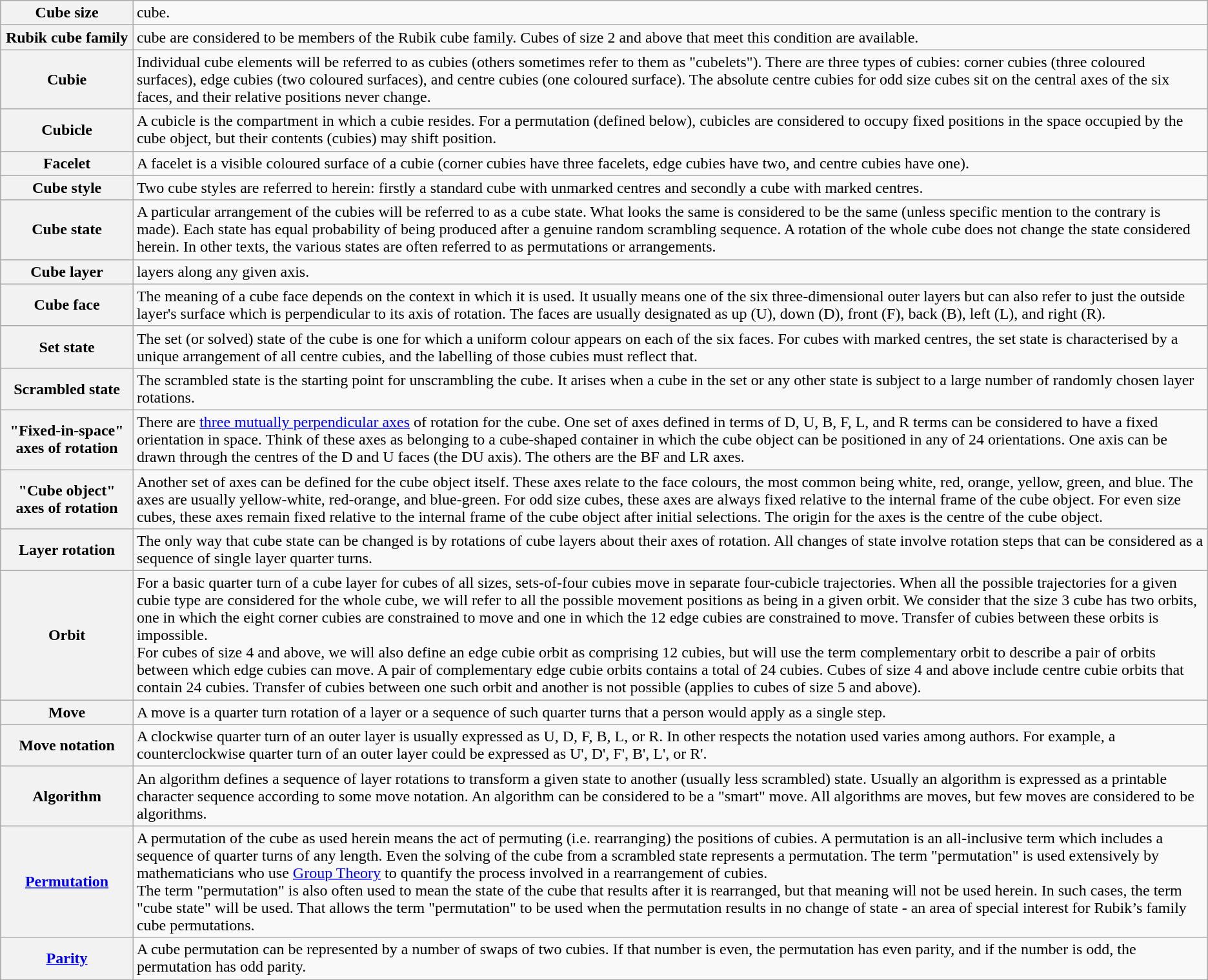<table class="wikitable">
<tr>
<th>Cube size</th>
<td> cube.</td>
</tr>
<tr>
<th>Rubik cube family</th>
<td> cube are considered to be members of the Rubik cube family. Cubes of size 2 and above that meet this condition are available.</td>
</tr>
<tr>
<th>Cubie</th>
<td>Individual cube elements will be referred to as cubies (others sometimes refer to them as "cubelets"). There are three types of cubies: corner cubies (three coloured surfaces), edge cubies (two coloured surfaces), and centre cubies (one coloured surface). The absolute centre cubies for odd size cubes sit on the central axes of the six faces, and their relative positions never change.</td>
</tr>
<tr>
<th>Cubicle</th>
<td>A cubicle is the compartment in which a cubie resides. For a permutation (defined below), cubicles are considered to occupy fixed positions in the space occupied by the cube object, but their contents (cubies) may shift position.</td>
</tr>
<tr>
<th>Facelet</th>
<td>A facelet is a visible coloured surface of a cubie (corner cubies have three facelets, edge cubies have two, and centre cubies have one).</td>
</tr>
<tr>
<th>Cube style</th>
<td>Two cube styles are referred to herein: firstly a standard cube with unmarked centres and secondly a cube with marked centres.</td>
</tr>
<tr>
<th>Cube state</th>
<td>A particular arrangement of the cubies will be referred to as a cube state. What looks the same is considered to be the same (unless specific mention to the contrary is made). Each state has equal probability of being produced after a genuine random scrambling sequence. A rotation of the whole cube does not change the state considered herein. In other texts, the various states are often referred to as permutations or arrangements.</td>
</tr>
<tr>
<th>Cube layer</th>
<td> layers along any given axis.</td>
</tr>
<tr>
<th>Cube face</th>
<td>The meaning of a cube face depends on the context in which it is used. It usually means one of the six three-dimensional outer layers but can also refer to just the outside layer's surface which is perpendicular to its axis of rotation. The faces are usually designated as up (U), down (D), front (F), back (B), left (L), and right (R).</td>
</tr>
<tr>
<th>Set state</th>
<td>The set (or solved) state of the cube is one for which a uniform colour appears on each of the six faces. For cubes with marked centres, the set state is characterised by a unique arrangement of all centre cubies, and the labelling of those cubies must reflect that.</td>
</tr>
<tr>
<th>Scrambled state</th>
<td>The scrambled state is the starting point for unscrambling the cube. It arises when a cube in the set or any other state is subject to a large number of randomly chosen layer rotations.</td>
</tr>
<tr>
<th>"Fixed-in-space" axes of rotation</th>
<td>There are <a href='#'>three mutually perpendicular axes</a> of rotation for the cube. One set of axes defined in terms of D, U, B, F, L, and R terms can be considered to have a fixed orientation in space. Think of these axes as belonging to a cube-shaped container in which the cube object can be positioned in any of 24 orientations. One axis can be drawn through the centres of the D and U faces (the DU axis). The others are the BF and LR axes.</td>
</tr>
<tr>
<th>"Cube object" axes of rotation</th>
<td>Another set of axes can be defined for the cube object itself. These axes relate to the face colours, the most common being white, red, orange, yellow, green, and blue. The axes are usually yellow-white, red-orange, and blue-green. For odd size cubes, these axes are always fixed relative to the internal frame of the cube object. For even size cubes, these axes remain fixed relative to the internal frame of the cube object after initial selections. The origin for the axes is the centre of the cube object.</td>
</tr>
<tr>
<th>Layer rotation</th>
<td>The only way that cube state can be changed is by rotations of cube layers about their axes of rotation. All changes of state involve rotation steps that can be considered as a sequence of single layer quarter turns.</td>
</tr>
<tr>
<th>Orbit</th>
<td>For a basic quarter turn of a cube layer for cubes of all sizes, sets-of-four cubies move in separate four-cubicle trajectories. When all the possible trajectories for a given cubie type are considered for the whole cube, we will refer to all the possible movement positions as being in a given orbit. We consider that the size 3 cube has two orbits, one in which the eight corner cubies are constrained to move and one in which the 12 edge cubies are constrained to move. Transfer of cubies between these orbits is impossible.<br>For cubes of size 4 and above, we will also define an edge cubie orbit as comprising 12 cubies, but will use the term complementary orbit to describe a pair of orbits between which edge cubies can move. A pair of complementary edge cubie orbits contains a total of 24 cubies. Cubes of size 4 and above include centre cubie orbits that contain 24 cubies. Transfer of cubies between one such orbit and another is not possible (applies to cubes of size 5 and above).</td>
</tr>
<tr>
<th>Move</th>
<td>A move is a quarter turn rotation of a layer or a sequence of such quarter turns that a person would apply as a single step.</td>
</tr>
<tr>
<th>Move notation</th>
<td>A clockwise quarter turn of an outer layer is usually expressed as U, D, F, B, L, or R. In other respects the notation used varies among authors. For example, a counterclockwise quarter turn of an outer layer could be expressed as U', D', F', B', L', or R'.</td>
</tr>
<tr>
<th>Algorithm</th>
<td>An algorithm defines a sequence of layer rotations to transform a given state to another (usually less scrambled) state. Usually an algorithm is expressed as a printable character sequence according to some move notation. An algorithm can be considered to be a "smart" move. All algorithms are moves, but few moves are considered to be algorithms.</td>
</tr>
<tr>
<th><a href='#'>Permutation</a></th>
<td>A permutation of the cube as used herein means the act of permuting (i.e. rearranging) the positions of cubies. A permutation is an all-inclusive term which includes a sequence of quarter turns of any length. Even the solving of the cube from a scrambled state represents a permutation. The term "permutation" is used extensively by mathematicians who use <a href='#'>Group Theory</a> to quantify the process involved in a rearrangement of cubies.<br>The term "permutation" is also often used to mean the state of the cube that results after it is rearranged, but that meaning will not be used herein. In such cases, the term "cube state" will be used. That allows the term "permutation" to be used when the permutation results in no change of state - an area of special interest for Rubik’s family cube permutations.</td>
</tr>
<tr>
<th><a href='#'>Parity</a></th>
<td>A cube permutation can be represented by a number of swaps of two cubies. If that number is even, the permutation has even parity, and if the number is odd, the permutation has odd parity.</td>
</tr>
</table>
